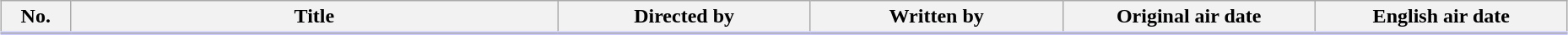<table class="wikitable" style="width:98%; margin:auto; background:#FFF;">
<tr style="border-bottom: 3px solid #CCF;">
<th style="width:3em;">No.</th>
<th>Title</th>
<th style="width:12em;">Directed by</th>
<th style="width:12em;">Written by</th>
<th style="width:12em;">Original air date</th>
<th style="width:12em;">English air date</th>
</tr>
<tr>
</tr>
</table>
